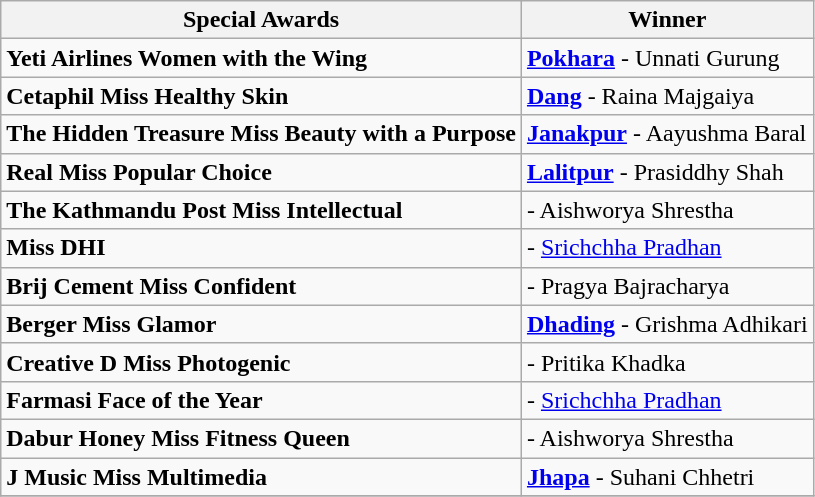<table class="sortable wikitable sticky-header static-row-numbers col1left" >
<tr>
<th>Special Awards</th>
<th>Winner</th>
</tr>
<tr>
<td><strong>Yeti Airlines Women with the Wing</strong></td>
<td><strong> <a href='#'>Pokhara</a></strong> - Unnati Gurung</td>
</tr>
<tr>
<td><strong>Cetaphil Miss Healthy Skin</strong></td>
<td><strong> <a href='#'>Dang</a></strong> - Raina Majgaiya</td>
</tr>
<tr>
<td><strong>The Hidden Treasure Miss Beauty with a Purpose</strong></td>
<td><strong> <a href='#'>Janakpur</a></strong> - Aayushma Baral</td>
</tr>
<tr>
<td><strong>Real Miss Popular Choice</strong></td>
<td><strong> <a href='#'>Lalitpur</a></strong> - Prasiddhy Shah</td>
</tr>
<tr>
<td><strong>The Kathmandu Post Miss Intellectual</strong></td>
<td><strong></strong> - Aishworya Shrestha</td>
</tr>
<tr>
<td><strong>Miss DHI</strong></td>
<td><strong></strong> - <a href='#'>Srichchha Pradhan</a></td>
</tr>
<tr>
<td><strong>Brij Cement Miss Confident</strong></td>
<td><strong></strong> - Pragya Bajracharya</td>
</tr>
<tr>
<td><strong>Berger Miss Glamor</strong></td>
<td><strong> <a href='#'>Dhading</a></strong> - Grishma Adhikari</td>
</tr>
<tr>
<td><strong>Creative D Miss Photogenic</strong></td>
<td><strong></strong> - Pritika Khadka</td>
</tr>
<tr>
<td><strong>Farmasi Face of the Year</strong></td>
<td><strong></strong> - <a href='#'>Srichchha Pradhan</a></td>
</tr>
<tr>
<td><strong>Dabur Honey Miss Fitness Queen</strong></td>
<td><strong></strong> - Aishworya Shrestha</td>
</tr>
<tr>
<td><strong>J Music Miss Multimedia</strong></td>
<td><strong> <a href='#'>Jhapa</a></strong> - Suhani Chhetri</td>
</tr>
<tr>
</tr>
</table>
